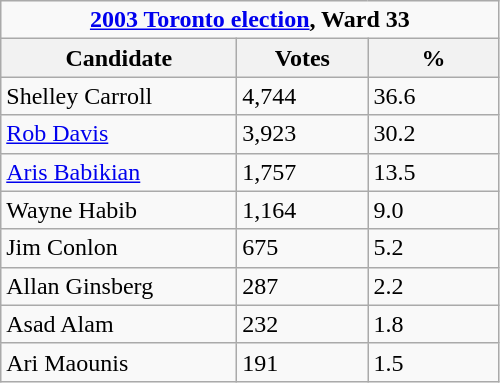<table class="wikitable">
<tr>
<td Colspan="3" align="center"><strong><a href='#'>2003 Toronto election</a>, Ward 33</strong></td>
</tr>
<tr>
<th bgcolor="#DDDDFF" width="150px">Candidate</th>
<th bgcolor="#DDDDFF" width="80px">Votes</th>
<th bgcolor="#DDDDFF" width="80px">%</th>
</tr>
<tr>
<td>Shelley Carroll</td>
<td>4,744</td>
<td>36.6</td>
</tr>
<tr>
<td><a href='#'>Rob Davis</a></td>
<td>3,923</td>
<td>30.2</td>
</tr>
<tr>
<td><a href='#'>Aris Babikian</a></td>
<td>1,757</td>
<td>13.5</td>
</tr>
<tr>
<td>Wayne Habib</td>
<td>1,164</td>
<td>9.0</td>
</tr>
<tr>
<td>Jim Conlon</td>
<td>675</td>
<td>5.2</td>
</tr>
<tr>
<td>Allan Ginsberg</td>
<td>287</td>
<td>2.2</td>
</tr>
<tr>
<td>Asad Alam</td>
<td>232</td>
<td>1.8</td>
</tr>
<tr>
<td>Ari Maounis</td>
<td>191</td>
<td>1.5</td>
</tr>
</table>
